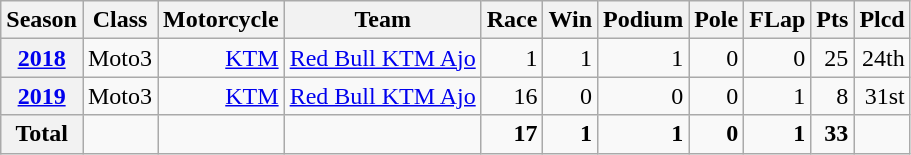<table class="wikitable" style=text-align:right>
<tr>
<th>Season</th>
<th>Class</th>
<th>Motorcycle</th>
<th>Team</th>
<th>Race</th>
<th>Win</th>
<th>Podium</th>
<th>Pole</th>
<th>FLap</th>
<th>Pts</th>
<th>Plcd</th>
</tr>
<tr>
<th><a href='#'>2018</a></th>
<td>Moto3</td>
<td><a href='#'>KTM</a></td>
<td><a href='#'>Red Bull KTM Ajo</a></td>
<td>1</td>
<td>1</td>
<td>1</td>
<td>0</td>
<td>0</td>
<td>25</td>
<td>24th</td>
</tr>
<tr>
<th><a href='#'>2019</a></th>
<td>Moto3</td>
<td><a href='#'>KTM</a></td>
<td><a href='#'>Red Bull KTM Ajo</a></td>
<td>16</td>
<td>0</td>
<td>0</td>
<td>0</td>
<td>1</td>
<td>8</td>
<td>31st</td>
</tr>
<tr>
<th>Total</th>
<td></td>
<td></td>
<td></td>
<td><strong>17</strong></td>
<td><strong>1</strong></td>
<td><strong>1</strong></td>
<td><strong>0</strong></td>
<td><strong>1</strong></td>
<td><strong>33</strong></td>
<td></td>
</tr>
</table>
